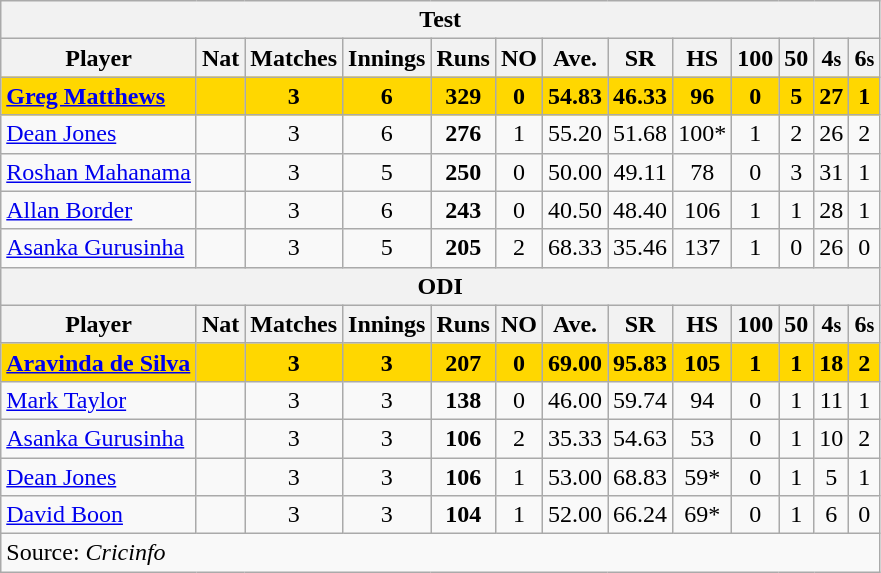<table class="wikitable">
<tr>
<th colspan="13">Test</th>
</tr>
<tr>
<th>Player</th>
<th>Nat</th>
<th>Matches</th>
<th>Innings</th>
<th>Runs</th>
<th>NO</th>
<th>Ave.</th>
<th>SR</th>
<th>HS</th>
<th>100</th>
<th>50</th>
<th>4<small>s</small></th>
<th>6<small>s</small></th>
</tr>
<tr style="background:gold;">
<td><strong><a href='#'>Greg Matthews</a></strong></td>
<td style="text-align:center;"></td>
<td style="text-align:center;"><strong>3</strong></td>
<td style="text-align:center;"><strong>6</strong></td>
<td style="text-align:center;"><strong>329</strong></td>
<td style="text-align:center;"><strong>0</strong></td>
<td style="text-align:center;"><strong>54.83</strong></td>
<td style="text-align:center;"><strong>46.33</strong></td>
<td style="text-align:center;"><strong>96</strong></td>
<td style="text-align:center;"><strong>0</strong></td>
<td style="text-align:center;"><strong>5</strong></td>
<td style="text-align:center;"><strong>27</strong></td>
<td style="text-align:center;"><strong>1</strong></td>
</tr>
<tr>
<td><a href='#'>Dean Jones</a></td>
<td style="text-align:center;"></td>
<td style="text-align:center;">3</td>
<td style="text-align:center;">6</td>
<td style="text-align:center;"><strong>276</strong></td>
<td style="text-align:center;">1</td>
<td style="text-align:center;">55.20</td>
<td style="text-align:center;">51.68</td>
<td style="text-align:center;">100*</td>
<td style="text-align:center;">1</td>
<td style="text-align:center;">2</td>
<td style="text-align:center;">26</td>
<td style="text-align:center;">2</td>
</tr>
<tr>
<td><a href='#'>Roshan Mahanama</a></td>
<td style="text-align:center;"></td>
<td style="text-align:center;">3</td>
<td style="text-align:center;">5</td>
<td style="text-align:center;"><strong>250</strong></td>
<td style="text-align:center;">0</td>
<td style="text-align:center;">50.00</td>
<td style="text-align:center;">49.11</td>
<td style="text-align:center;">78</td>
<td style="text-align:center;">0</td>
<td style="text-align:center;">3</td>
<td style="text-align:center;">31</td>
<td style="text-align:center;">1</td>
</tr>
<tr>
<td><a href='#'>Allan Border</a></td>
<td style="text-align:center;"></td>
<td style="text-align:center;">3</td>
<td style="text-align:center;">6</td>
<td style="text-align:center;"><strong>243</strong></td>
<td style="text-align:center;">0</td>
<td style="text-align:center;">40.50</td>
<td style="text-align:center;">48.40</td>
<td style="text-align:center;">106</td>
<td style="text-align:center;">1</td>
<td style="text-align:center;">1</td>
<td style="text-align:center;">28</td>
<td style="text-align:center;">1</td>
</tr>
<tr>
<td><a href='#'>Asanka Gurusinha</a></td>
<td style="text-align:center;"></td>
<td style="text-align:center;">3</td>
<td style="text-align:center;">5</td>
<td style="text-align:center;"><strong>205</strong></td>
<td style="text-align:center;">2</td>
<td style="text-align:center;">68.33</td>
<td style="text-align:center;">35.46</td>
<td style="text-align:center;">137</td>
<td style="text-align:center;">1</td>
<td style="text-align:center;">0</td>
<td style="text-align:center;">26</td>
<td style="text-align:center;">0</td>
</tr>
<tr>
<th colspan="13">ODI</th>
</tr>
<tr>
<th>Player</th>
<th>Nat</th>
<th>Matches</th>
<th>Innings</th>
<th>Runs</th>
<th>NO</th>
<th>Ave.</th>
<th>SR</th>
<th>HS</th>
<th>100</th>
<th>50</th>
<th>4<small>s</small></th>
<th>6<small>s</small></th>
</tr>
<tr style="background:gold;">
<td><strong><a href='#'>Aravinda de Silva</a></strong></td>
<td></td>
<td style="text-align:center;"><strong>3</strong></td>
<td style="text-align:center;"><strong>3</strong></td>
<td style="text-align:center;"><strong>207</strong></td>
<td style="text-align:center;"><strong>0</strong></td>
<td style="text-align:center;"><strong>69.00</strong></td>
<td style="text-align:center;"><strong>95.83</strong></td>
<td style="text-align:center;"><strong>105</strong></td>
<td style="text-align:center;"><strong>1</strong></td>
<td style="text-align:center;"><strong>1</strong></td>
<td style="text-align:center;"><strong>18</strong></td>
<td style="text-align:center;"><strong>2</strong></td>
</tr>
<tr>
<td><a href='#'>Mark Taylor</a></td>
<td></td>
<td style="text-align:center;">3</td>
<td style="text-align:center;">3</td>
<td style="text-align:center;"><strong>138</strong></td>
<td style="text-align:center;">0</td>
<td style="text-align:center;">46.00</td>
<td style="text-align:center;">59.74</td>
<td style="text-align:center;">94</td>
<td style="text-align:center;">0</td>
<td style="text-align:center;">1</td>
<td style="text-align:center;">11</td>
<td style="text-align:center;">1</td>
</tr>
<tr>
<td><a href='#'>Asanka Gurusinha</a></td>
<td></td>
<td style="text-align:center;">3</td>
<td style="text-align:center;">3</td>
<td style="text-align:center;"><strong>106</strong></td>
<td style="text-align:center;">2</td>
<td style="text-align:center;">35.33</td>
<td style="text-align:center;">54.63</td>
<td style="text-align:center;">53</td>
<td style="text-align:center;">0</td>
<td style="text-align:center;">1</td>
<td style="text-align:center;">10</td>
<td style="text-align:center;">2</td>
</tr>
<tr>
<td><a href='#'>Dean Jones</a></td>
<td></td>
<td style="text-align:center;">3</td>
<td style="text-align:center;">3</td>
<td style="text-align:center;"><strong>106</strong></td>
<td style="text-align:center;">1</td>
<td style="text-align:center;">53.00</td>
<td style="text-align:center;">68.83</td>
<td style="text-align:center;">59*</td>
<td style="text-align:center;">0</td>
<td style="text-align:center;">1</td>
<td style="text-align:center;">5</td>
<td style="text-align:center;">1</td>
</tr>
<tr>
<td><a href='#'>David Boon</a></td>
<td></td>
<td style="text-align:center;">3</td>
<td style="text-align:center;">3</td>
<td style="text-align:center;"><strong>104</strong></td>
<td style="text-align:center;">1</td>
<td style="text-align:center;">52.00</td>
<td style="text-align:center;">66.24</td>
<td style="text-align:center;">69*</td>
<td style="text-align:center;">0</td>
<td style="text-align:center;">1</td>
<td style="text-align:center;">6</td>
<td style="text-align:center;">0</td>
</tr>
<tr>
<td colspan="13">Source: <em>Cricinfo</em></td>
</tr>
</table>
